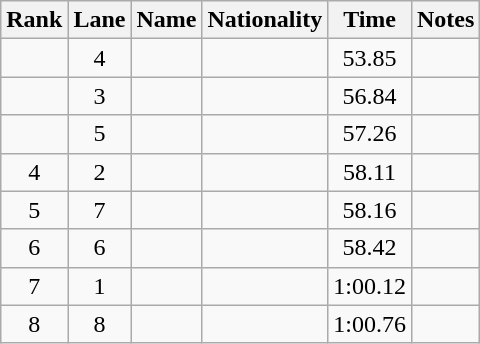<table class="wikitable sortable" style="text-align:center">
<tr>
<th>Rank</th>
<th>Lane</th>
<th>Name</th>
<th>Nationality</th>
<th>Time</th>
<th>Notes</th>
</tr>
<tr>
<td></td>
<td>4</td>
<td align=left></td>
<td align=left></td>
<td>53.85</td>
<td><strong></strong></td>
</tr>
<tr>
<td></td>
<td>3</td>
<td align=left></td>
<td align=left></td>
<td>56.84</td>
<td></td>
</tr>
<tr>
<td></td>
<td>5</td>
<td align=left></td>
<td align=left></td>
<td>57.26</td>
<td></td>
</tr>
<tr>
<td>4</td>
<td>2</td>
<td align=left></td>
<td align=left></td>
<td>58.11</td>
<td></td>
</tr>
<tr>
<td>5</td>
<td>7</td>
<td align=left></td>
<td align=left></td>
<td>58.16</td>
<td></td>
</tr>
<tr>
<td>6</td>
<td>6</td>
<td align=left></td>
<td align=left></td>
<td>58.42</td>
<td></td>
</tr>
<tr>
<td>7</td>
<td>1</td>
<td align=left></td>
<td align=left></td>
<td>1:00.12</td>
<td></td>
</tr>
<tr>
<td>8</td>
<td>8</td>
<td align=left></td>
<td align=left></td>
<td>1:00.76</td>
<td></td>
</tr>
</table>
